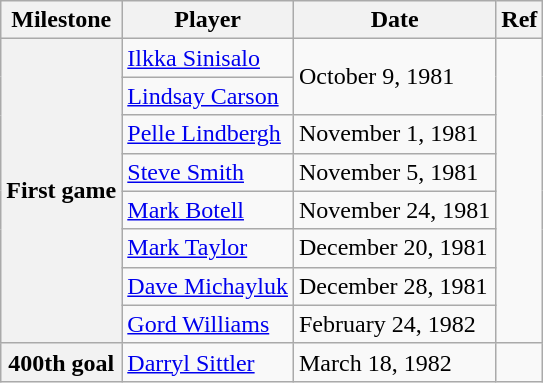<table class="wikitable">
<tr>
<th scope="col">Milestone</th>
<th scope="col">Player</th>
<th scope="col">Date</th>
<th scope="col">Ref</th>
</tr>
<tr>
<th rowspan=8>First game</th>
<td><a href='#'>Ilkka Sinisalo</a></td>
<td rowspan=2>October 9, 1981</td>
<td rowspan=8></td>
</tr>
<tr>
<td><a href='#'>Lindsay Carson</a></td>
</tr>
<tr>
<td><a href='#'>Pelle Lindbergh</a></td>
<td>November 1, 1981</td>
</tr>
<tr>
<td><a href='#'>Steve Smith</a></td>
<td>November 5, 1981</td>
</tr>
<tr>
<td><a href='#'>Mark Botell</a></td>
<td>November 24, 1981</td>
</tr>
<tr>
<td><a href='#'>Mark Taylor</a></td>
<td>December 20, 1981</td>
</tr>
<tr>
<td><a href='#'>Dave Michayluk</a></td>
<td>December 28, 1981</td>
</tr>
<tr>
<td><a href='#'>Gord Williams</a></td>
<td>February 24, 1982</td>
</tr>
<tr>
<th>400th goal</th>
<td><a href='#'>Darryl Sittler</a></td>
<td>March 18, 1982</td>
<td></td>
</tr>
</table>
